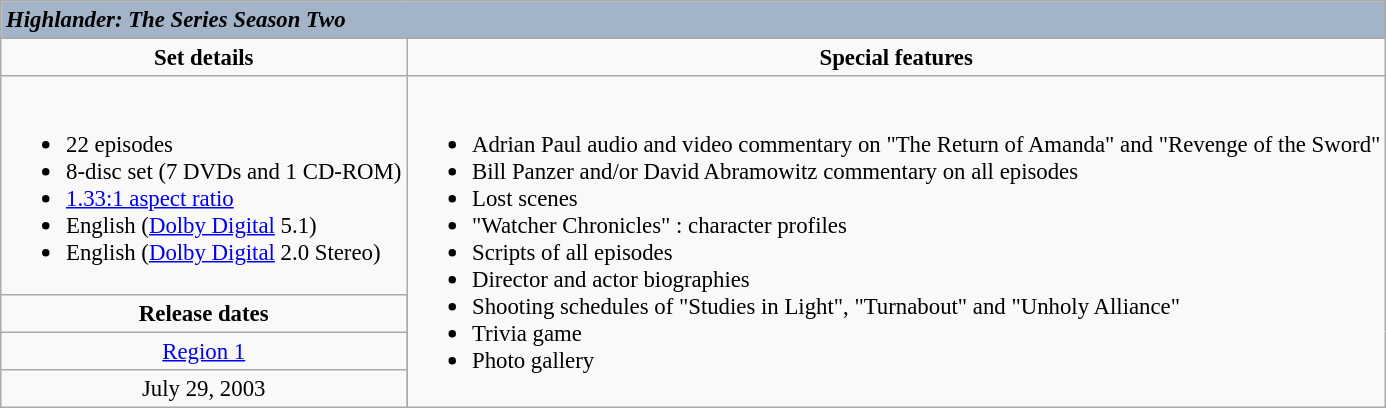<table class="wikitable" style="font-size:95%;">
<tr>
<td colspan="5" style="background:#a3b4c8;color:black;"><strong><em>Highlander: The Series Season Two</em></strong></td>
</tr>
<tr valign="top">
<td style="text-align:center;" colspan="3"><strong>Set details</strong></td>
<td style="text-align:center;"><strong>Special features</strong></td>
</tr>
<tr valign="top">
<td colspan="3"  style="text-align:left;"><br><ul><li>22 episodes</li><li>8-disc set (7 DVDs and 1 CD-ROM)</li><li><a href='#'>1.33:1 aspect ratio</a></li><li>English (<a href='#'>Dolby Digital</a> 5.1)</li><li>English (<a href='#'>Dolby Digital</a> 2.0 Stereo)</li></ul></td>
<td rowspan="4"  style="text-align:left;"><br><ul><li>Adrian Paul audio and video commentary on "The Return of Amanda" and "Revenge of the Sword"</li><li>Bill Panzer and/or David Abramowitz commentary on all episodes</li><li>Lost scenes</li><li>"Watcher Chronicles" : character profiles</li><li>Scripts of all episodes</li><li>Director and actor biographies</li><li>Shooting schedules of "Studies in Light", "Turnabout" and "Unholy Alliance"</li><li>Trivia game</li><li>Photo gallery</li></ul></td>
</tr>
<tr>
<td style="text-align:center;"><strong>Release dates</strong></td>
</tr>
<tr>
<td style="text-align:center;"><a href='#'>Region 1</a></td>
</tr>
<tr>
<td style="text-align:center;">July 29, 2003</td>
</tr>
</table>
